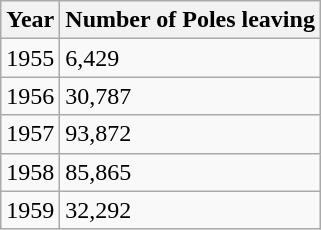<table class="wikitable">
<tr>
<th>Year</th>
<th>Number of Poles leaving</th>
</tr>
<tr>
<td>1955</td>
<td>6,429</td>
</tr>
<tr>
<td>1956</td>
<td>30,787</td>
</tr>
<tr>
<td>1957</td>
<td>93,872</td>
</tr>
<tr>
<td>1958</td>
<td>85,865</td>
</tr>
<tr>
<td>1959</td>
<td>32,292</td>
</tr>
</table>
